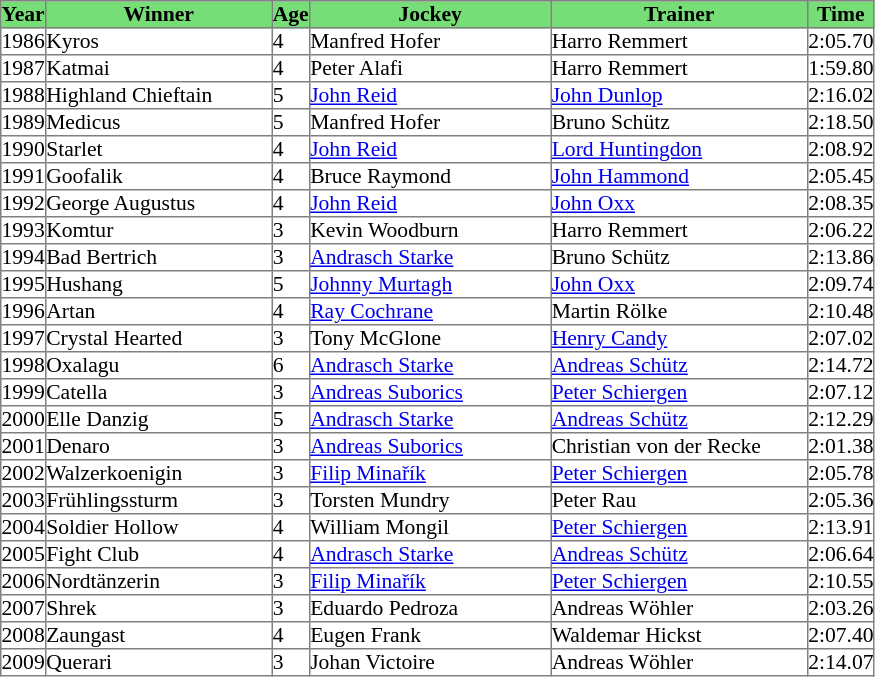<table class = "sortable" | border="1" cellpadding="0" style="border-collapse: collapse; font-size:90%">
<tr bgcolor="#77dd77" align="center">
<th>Year</th>
<th>Winner</th>
<th>Age</th>
<th>Jockey</th>
<th>Trainer</th>
<th>Time</th>
</tr>
<tr>
<td>1986</td>
<td width=150px>Kyros</td>
<td>4</td>
<td width=160px>Manfred Hofer</td>
<td width=170px>Harro Remmert</td>
<td>2:05.70</td>
</tr>
<tr>
<td>1987</td>
<td>Katmai</td>
<td>4</td>
<td>Peter Alafi</td>
<td>Harro Remmert</td>
<td>1:59.80</td>
</tr>
<tr>
<td>1988</td>
<td>Highland Chieftain</td>
<td>5</td>
<td><a href='#'>John Reid</a></td>
<td><a href='#'>John Dunlop</a></td>
<td>2:16.02</td>
</tr>
<tr>
<td>1989</td>
<td>Medicus</td>
<td>5</td>
<td>Manfred Hofer</td>
<td>Bruno Schütz</td>
<td>2:18.50</td>
</tr>
<tr>
<td>1990</td>
<td>Starlet</td>
<td>4</td>
<td><a href='#'>John Reid</a></td>
<td><a href='#'>Lord Huntingdon</a></td>
<td>2:08.92</td>
</tr>
<tr>
<td>1991</td>
<td>Goofalik</td>
<td>4</td>
<td>Bruce Raymond</td>
<td><a href='#'>John Hammond</a></td>
<td>2:05.45</td>
</tr>
<tr>
<td>1992</td>
<td>George Augustus</td>
<td>4</td>
<td><a href='#'>John Reid</a></td>
<td><a href='#'>John Oxx</a></td>
<td>2:08.35</td>
</tr>
<tr>
<td>1993</td>
<td>Komtur</td>
<td>3</td>
<td>Kevin Woodburn</td>
<td>Harro Remmert</td>
<td>2:06.22</td>
</tr>
<tr>
<td>1994</td>
<td>Bad Bertrich</td>
<td>3</td>
<td><a href='#'>Andrasch Starke</a></td>
<td>Bruno Schütz</td>
<td>2:13.86</td>
</tr>
<tr>
<td>1995</td>
<td>Hushang</td>
<td>5</td>
<td><a href='#'>Johnny Murtagh</a></td>
<td><a href='#'>John Oxx</a></td>
<td>2:09.74</td>
</tr>
<tr>
<td>1996</td>
<td>Artan</td>
<td>4</td>
<td><a href='#'>Ray Cochrane</a></td>
<td>Martin Rölke</td>
<td>2:10.48</td>
</tr>
<tr>
<td>1997</td>
<td>Crystal Hearted</td>
<td>3</td>
<td>Tony McGlone</td>
<td><a href='#'>Henry Candy</a></td>
<td>2:07.02</td>
</tr>
<tr>
<td>1998</td>
<td>Oxalagu</td>
<td>6</td>
<td><a href='#'>Andrasch Starke</a></td>
<td><a href='#'>Andreas Schütz</a></td>
<td>2:14.72</td>
</tr>
<tr>
<td>1999</td>
<td>Catella</td>
<td>3</td>
<td><a href='#'>Andreas Suborics</a></td>
<td><a href='#'>Peter Schiergen</a></td>
<td>2:07.12</td>
</tr>
<tr>
<td>2000</td>
<td>Elle Danzig</td>
<td>5</td>
<td><a href='#'>Andrasch Starke</a></td>
<td><a href='#'>Andreas Schütz</a></td>
<td>2:12.29</td>
</tr>
<tr>
<td>2001</td>
<td>Denaro </td>
<td>3</td>
<td><a href='#'>Andreas Suborics</a></td>
<td>Christian von der Recke</td>
<td>2:01.38</td>
</tr>
<tr>
<td>2002</td>
<td>Walzerkoenigin</td>
<td>3</td>
<td><a href='#'>Filip Minařík</a></td>
<td><a href='#'>Peter Schiergen</a></td>
<td>2:05.78</td>
</tr>
<tr>
<td>2003</td>
<td>Frühlingssturm</td>
<td>3</td>
<td>Torsten Mundry</td>
<td>Peter Rau</td>
<td>2:05.36</td>
</tr>
<tr>
<td>2004</td>
<td>Soldier Hollow</td>
<td>4</td>
<td>William Mongil</td>
<td><a href='#'>Peter Schiergen</a></td>
<td>2:13.91</td>
</tr>
<tr>
<td>2005</td>
<td>Fight Club</td>
<td>4</td>
<td><a href='#'>Andrasch Starke</a></td>
<td><a href='#'>Andreas Schütz</a></td>
<td>2:06.64</td>
</tr>
<tr>
<td>2006</td>
<td>Nordtänzerin</td>
<td>3</td>
<td><a href='#'>Filip Minařík</a></td>
<td><a href='#'>Peter Schiergen</a></td>
<td>2:10.55</td>
</tr>
<tr>
<td>2007</td>
<td>Shrek</td>
<td>3</td>
<td>Eduardo Pedroza</td>
<td>Andreas Wöhler</td>
<td>2:03.26</td>
</tr>
<tr>
<td>2008</td>
<td>Zaungast</td>
<td>4</td>
<td>Eugen Frank</td>
<td>Waldemar Hickst</td>
<td>2:07.40</td>
</tr>
<tr>
<td>2009</td>
<td>Querari</td>
<td>3</td>
<td>Johan Victoire</td>
<td>Andreas Wöhler</td>
<td>2:14.07</td>
</tr>
</table>
